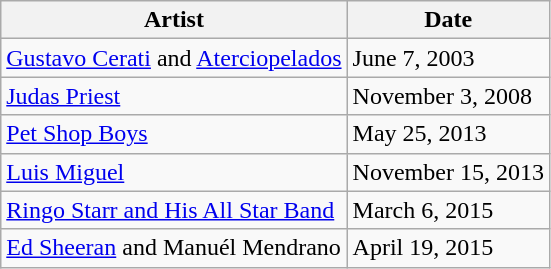<table class="wikitable">
<tr>
<th>Artist</th>
<th>Date</th>
</tr>
<tr>
<td><a href='#'>Gustavo Cerati</a> and <a href='#'>Aterciopelados</a></td>
<td>June 7, 2003</td>
</tr>
<tr>
<td><a href='#'>Judas Priest</a></td>
<td>November 3, 2008</td>
</tr>
<tr>
<td><a href='#'>Pet Shop Boys</a></td>
<td>May 25, 2013</td>
</tr>
<tr>
<td><a href='#'>Luis Miguel</a></td>
<td>November 15, 2013</td>
</tr>
<tr>
<td><a href='#'>Ringo Starr and His All Star Band</a></td>
<td>March 6, 2015</td>
</tr>
<tr>
<td><a href='#'>Ed Sheeran</a> and Manuél Mendrano</td>
<td>April 19, 2015</td>
</tr>
</table>
